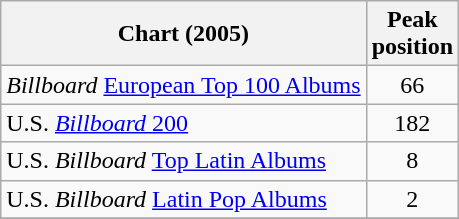<table class="wikitable">
<tr>
<th align="left">Chart (2005)</th>
<th align="left">Peak<br>position</th>
</tr>
<tr>
<td align="left"><em>Billboard</em> <a href='#'>European Top 100 Albums</a></td>
<td align="center">66</td>
</tr>
<tr>
<td align="left">U.S. <a href='#'><em>Billboard</em> 200</a></td>
<td align="center">182</td>
</tr>
<tr>
<td align="left">U.S. <em>Billboard</em> <a href='#'>Top Latin Albums</a></td>
<td align="center">8</td>
</tr>
<tr>
<td align="left">U.S. <em>Billboard</em> <a href='#'>Latin Pop Albums</a></td>
<td align="center">2</td>
</tr>
<tr>
</tr>
</table>
